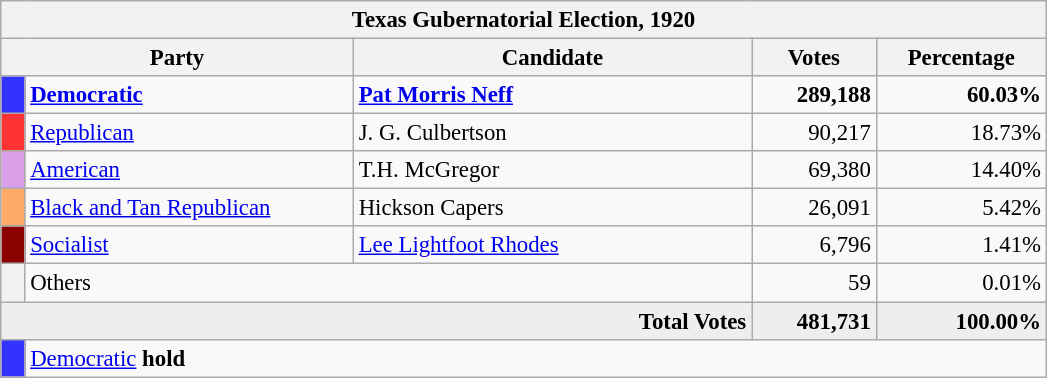<table class="wikitable" style="font-size: 95%;">
<tr>
<th colspan="5">Texas Gubernatorial Election, 1920</th>
</tr>
<tr>
<th colspan="2" style="width: 15em">Party</th>
<th style="width: 17em">Candidate</th>
<th style="width: 5em">Votes</th>
<th style="width: 7em">Percentage</th>
</tr>
<tr>
<th style="background-color:#3333FF; width: 3px"></th>
<td style="width: 130px"><strong><a href='#'>Democratic</a></strong></td>
<td><strong><a href='#'>Pat Morris Neff</a></strong></td>
<td align="right"><strong>289,188</strong></td>
<td align="right"><strong>60.03%</strong></td>
</tr>
<tr>
<th style="background-color:#FF3333; width: 3px"></th>
<td style="width: 130px"><a href='#'>Republican</a></td>
<td>J. G. Culbertson</td>
<td align="right">90,217</td>
<td align="right">18.73%</td>
</tr>
<tr>
<th style="background-color:#D99FE8; width: 3px"></th>
<td style="width: 130px"><a href='#'>American</a></td>
<td>T.H. McGregor</td>
<td align="right">69,380</td>
<td align="right">14.40%</td>
</tr>
<tr>
<th style="background-color:#FDAB66; width: 3px"></th>
<td style="width: 130px"><a href='#'>Black and Tan Republican</a></td>
<td>Hickson Capers</td>
<td align="right">26,091</td>
<td align="right">5.42%</td>
</tr>
<tr>
<th style="background-color:#8B0000; width: 3px"></th>
<td style="width: 130px"><a href='#'>Socialist</a></td>
<td><a href='#'>Lee Lightfoot Rhodes</a></td>
<td align="right">6,796</td>
<td align="right">1.41%</td>
</tr>
<tr>
<th></th>
<td colspan="2">Others</td>
<td align="right">59</td>
<td align="right">0.01%</td>
</tr>
<tr bgcolor="#EEEEEE">
<td colspan="3" align="right"><strong>Total Votes</strong></td>
<td align="right"><strong>481,731</strong></td>
<td align="right"><strong>100.00%</strong></td>
</tr>
<tr>
<td style="background-color:#3333FF; width: 3px"></td>
<td colspan="4"><a href='#'>Democratic</a> <strong>hold</strong></td>
</tr>
</table>
